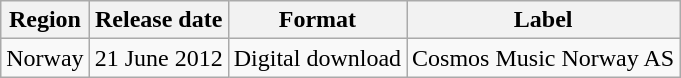<table class="wikitable">
<tr>
<th>Region</th>
<th>Release date</th>
<th>Format</th>
<th>Label</th>
</tr>
<tr>
<td>Norway</td>
<td>21 June 2012</td>
<td>Digital download</td>
<td>Cosmos Music Norway AS</td>
</tr>
</table>
